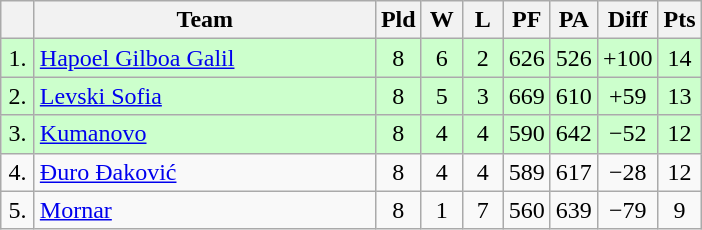<table class="wikitable" style="text-align:center">
<tr>
<th width=15></th>
<th width=220>Team</th>
<th width=20>Pld</th>
<th width=20>W</th>
<th width=20>L</th>
<th width=20>PF</th>
<th width=20>PA</th>
<th width=30>Diff</th>
<th width=20>Pts</th>
</tr>
<tr bgcolor=#ccffcc>
<td>1.</td>
<td align=left> <a href='#'>Hapoel Gilboa Galil</a></td>
<td>8</td>
<td>6</td>
<td>2</td>
<td>626</td>
<td>526</td>
<td>+100</td>
<td>14</td>
</tr>
<tr bgcolor=#ccffcc>
<td>2.</td>
<td align=left> <a href='#'>Levski Sofia</a></td>
<td>8</td>
<td>5</td>
<td>3</td>
<td>669</td>
<td>610</td>
<td>+59</td>
<td>13</td>
</tr>
<tr bgcolor=#ccffcc>
<td>3.</td>
<td align=left> <a href='#'>Kumanovo</a></td>
<td>8</td>
<td>4</td>
<td>4</td>
<td>590</td>
<td>642</td>
<td>−52</td>
<td>12</td>
</tr>
<tr>
<td>4.</td>
<td align=left> <a href='#'>Đuro Đaković</a></td>
<td>8</td>
<td>4</td>
<td>4</td>
<td>589</td>
<td>617</td>
<td>−28</td>
<td>12</td>
</tr>
<tr>
<td>5.</td>
<td align=left> <a href='#'>Mornar</a></td>
<td>8</td>
<td>1</td>
<td>7</td>
<td>560</td>
<td>639</td>
<td>−79</td>
<td>9</td>
</tr>
</table>
